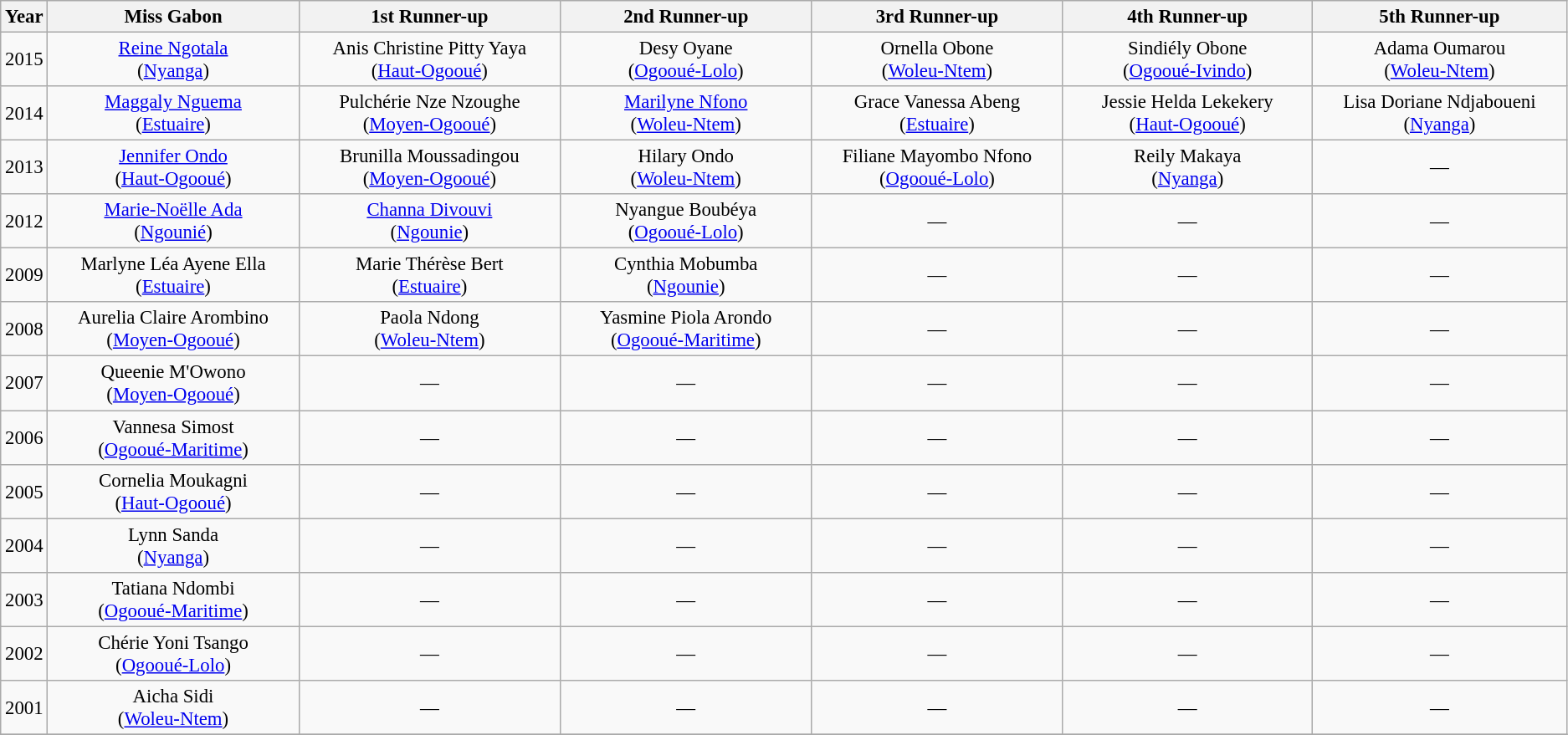<table class="wikitable sortable" style="font-size:95%; text-align:center;">
<tr>
<th !width="60">Year</th>
<th width="250">Miss Gabon</th>
<th width="250">1st Runner-up</th>
<th width="250">2nd Runner-up</th>
<th width="250">3rd Runner-up</th>
<th width="250">4th Runner-up</th>
<th width="250">5th Runner-up</th>
</tr>
<tr>
<td>2015</td>
<td><a href='#'>Reine Ngotala</a><br>(<a href='#'>Nyanga</a>)</td>
<td>Anis Christine Pitty Yaya<br>(<a href='#'>Haut-Ogooué</a>)</td>
<td>Desy Oyane<br>(<a href='#'>Ogooué-Lolo</a>)</td>
<td>Ornella Obone<br>(<a href='#'>Woleu-Ntem</a>)</td>
<td>Sindiély Obone<br>(<a href='#'>Ogooué-Ivindo</a>)</td>
<td>Adama Oumarou<br>(<a href='#'>Woleu-Ntem</a>)</td>
</tr>
<tr>
<td>2014</td>
<td><a href='#'>Maggaly Nguema</a><br>(<a href='#'>Estuaire</a>)</td>
<td>Pulchérie Nze Nzoughe<br>(<a href='#'>Moyen-Ogooué</a>)</td>
<td><a href='#'>Marilyne Nfono</a><br>(<a href='#'>Woleu-Ntem</a>)</td>
<td>Grace Vanessa Abeng<br>(<a href='#'>Estuaire</a>)</td>
<td>Jessie Helda Lekekery<br>(<a href='#'>Haut-Ogooué</a>)</td>
<td>Lisa Doriane Ndjaboueni<br>(<a href='#'>Nyanga</a>)</td>
</tr>
<tr>
<td>2013</td>
<td><a href='#'>Jennifer Ondo</a><br>(<a href='#'>Haut-Ogooué</a>)</td>
<td>Brunilla Moussadingou<br>(<a href='#'>Moyen-Ogooué</a>)</td>
<td>Hilary Ondo<br>(<a href='#'>Woleu-Ntem</a>)</td>
<td>Filiane Mayombo Nfono<br>(<a href='#'>Ogooué-Lolo</a>)</td>
<td>Reily Makaya<br>(<a href='#'>Nyanga</a>)</td>
<td>—</td>
</tr>
<tr>
<td>2012</td>
<td><a href='#'>Marie-Noëlle Ada</a><br>(<a href='#'>Ngounié</a>)</td>
<td><a href='#'>Channa Divouvi</a><br>(<a href='#'>Ngounie</a>)</td>
<td>Nyangue Boubéya<br>(<a href='#'>Ogooué-Lolo</a>)</td>
<td>—</td>
<td>—</td>
<td>—</td>
</tr>
<tr>
<td>2009</td>
<td>Marlyne Léa Ayene Ella<br>(<a href='#'>Estuaire</a>)</td>
<td>Marie Thérèse Bert<br>(<a href='#'>Estuaire</a>)</td>
<td>Cynthia Mobumba<br>(<a href='#'>Ngounie</a>)</td>
<td>—</td>
<td>—</td>
<td>—</td>
</tr>
<tr>
<td>2008</td>
<td>Aurelia Claire Arombino<br>(<a href='#'>Moyen-Ogooué</a>)</td>
<td>Paola Ndong<br>(<a href='#'>Woleu-Ntem</a>)</td>
<td>Yasmine Piola Arondo<br>(<a href='#'>Ogooué-Maritime</a>)</td>
<td>—</td>
<td>—</td>
<td>—</td>
</tr>
<tr>
<td>2007</td>
<td>Queenie M'Owono<br>(<a href='#'>Moyen-Ogooué</a>)</td>
<td>—</td>
<td>—</td>
<td>—</td>
<td>—</td>
<td>—</td>
</tr>
<tr>
<td>2006</td>
<td>Vannesa Simost<br>(<a href='#'>Ogooué-Maritime</a>)</td>
<td>—</td>
<td>—</td>
<td>—</td>
<td>—</td>
<td>—</td>
</tr>
<tr>
<td>2005</td>
<td>Cornelia Moukagni<br>(<a href='#'>Haut-Ogooué</a>)</td>
<td>—</td>
<td>—</td>
<td>—</td>
<td>—</td>
<td>—</td>
</tr>
<tr>
<td>2004</td>
<td>Lynn Sanda<br>(<a href='#'>Nyanga</a>)</td>
<td>—</td>
<td>—</td>
<td>—</td>
<td>—</td>
<td>—</td>
</tr>
<tr>
<td>2003</td>
<td>Tatiana Ndombi<br>(<a href='#'>Ogooué-Maritime</a>)</td>
<td>—</td>
<td>—</td>
<td>—</td>
<td>—</td>
<td>—</td>
</tr>
<tr>
<td>2002</td>
<td>Chérie Yoni Tsango<br>(<a href='#'>Ogooué-Lolo</a>)</td>
<td>—</td>
<td>—</td>
<td>—</td>
<td>—</td>
<td>—</td>
</tr>
<tr>
<td>2001</td>
<td>Aicha Sidi<br>(<a href='#'>Woleu-Ntem</a>)</td>
<td>—</td>
<td>—</td>
<td>—</td>
<td>—</td>
<td>—</td>
</tr>
<tr>
</tr>
</table>
